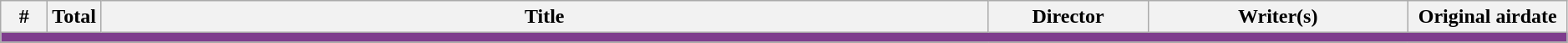<table class="wikitable plainrowheaders" width="99%">
<tr>
<th width="30">#</th>
<th width="30">Total</th>
<th>Title</th>
<th width="120">Director</th>
<th width="200">Writer(s)</th>
<th width="120">Original airdate</th>
</tr>
<tr>
<td colspan="6" bgcolor="#7E3D8D"></td>
</tr>
<tr>
</tr>
</table>
